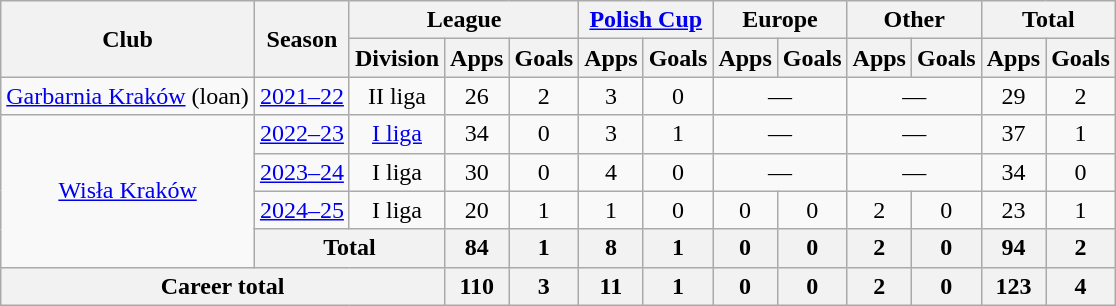<table class="wikitable" style="text-align: center;">
<tr>
<th rowspan="2">Club</th>
<th rowspan="2">Season</th>
<th colspan="3">League</th>
<th colspan="2"><a href='#'>Polish Cup</a></th>
<th colspan="2">Europe</th>
<th colspan="2">Other</th>
<th colspan="2">Total</th>
</tr>
<tr>
<th>Division</th>
<th>Apps</th>
<th>Goals</th>
<th>Apps</th>
<th>Goals</th>
<th>Apps</th>
<th>Goals</th>
<th>Apps</th>
<th>Goals</th>
<th>Apps</th>
<th>Goals</th>
</tr>
<tr>
<td><a href='#'>Garbarnia Kraków</a> (loan)</td>
<td><a href='#'>2021–22</a></td>
<td>II liga</td>
<td>26</td>
<td>2</td>
<td>3</td>
<td>0</td>
<td colspan="2">—</td>
<td colspan="2">—</td>
<td>29</td>
<td>2</td>
</tr>
<tr>
<td rowspan=4><a href='#'>Wisła Kraków</a></td>
<td><a href='#'>2022–23</a></td>
<td><a href='#'>I liga</a></td>
<td>34</td>
<td>0</td>
<td>3</td>
<td>1</td>
<td colspan="2">—</td>
<td colspan="2">—</td>
<td>37</td>
<td>1</td>
</tr>
<tr>
<td><a href='#'>2023–24</a></td>
<td>I liga</td>
<td>30</td>
<td>0</td>
<td>4</td>
<td>0</td>
<td colspan="2">—</td>
<td colspan="2">—</td>
<td>34</td>
<td>0</td>
</tr>
<tr>
<td><a href='#'>2024–25</a></td>
<td>I liga</td>
<td>20</td>
<td>1</td>
<td>1</td>
<td>0</td>
<td>0</td>
<td>0</td>
<td>2</td>
<td>0</td>
<td>23</td>
<td>1</td>
</tr>
<tr>
<th colspan="2">Total</th>
<th>84</th>
<th>1</th>
<th>8</th>
<th>1</th>
<th>0</th>
<th>0</th>
<th>2</th>
<th>0</th>
<th>94</th>
<th>2</th>
</tr>
<tr>
<th colspan="3">Career total</th>
<th>110</th>
<th>3</th>
<th>11</th>
<th>1</th>
<th>0</th>
<th>0</th>
<th>2</th>
<th>0</th>
<th>123</th>
<th>4</th>
</tr>
</table>
